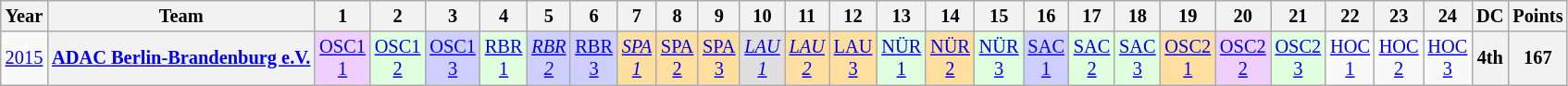<table class="wikitable" style="text-align:center; font-size:85%">
<tr>
<th>Year</th>
<th>Team</th>
<th>1</th>
<th>2</th>
<th>3</th>
<th>4</th>
<th>5</th>
<th>6</th>
<th>7</th>
<th>8</th>
<th>9</th>
<th>10</th>
<th>11</th>
<th>12</th>
<th>13</th>
<th>14</th>
<th>15</th>
<th>16</th>
<th>17</th>
<th>18</th>
<th>19</th>
<th>20</th>
<th>21</th>
<th>22</th>
<th>23</th>
<th>24</th>
<th>DC</th>
<th>Points</th>
</tr>
<tr>
<td><a href='#'>2015</a></td>
<th nowrap><a href='#'>ADAC Berlin-Brandenburg e.V.</a></th>
<td style="background:#EFCFFF;"><a href='#'>OSC1<br>1</a><br></td>
<td style="background:#DFFFDF;"><a href='#'>OSC1<br>2</a><br></td>
<td style="background:#CFCFFF;"><a href='#'>OSC1<br>3</a><br></td>
<td style="background:#DFFFDF;"><a href='#'>RBR<br>1</a><br></td>
<td style="background:#CFCFFF;"><em><a href='#'>RBR<br>2</a></em><br></td>
<td style="background:#CFCFFF;"><a href='#'>RBR<br>3</a><br></td>
<td style="background:#FFDF9F;"><em><a href='#'>SPA<br>1</a></em><br></td>
<td style="background:#FFDF9F;"><a href='#'>SPA<br>2</a><br></td>
<td style="background:#FFDF9F;"><a href='#'>SPA<br>3</a><br></td>
<td style="background:#DFDFDF;"><em><a href='#'>LAU<br>1</a></em><br></td>
<td style="background:#FFDF9F;"><em><a href='#'>LAU<br>2</a></em><br></td>
<td style="background:#FFDF9F;"><a href='#'>LAU<br>3</a><br></td>
<td style="background:#DFFFDF;"><a href='#'>NÜR<br>1</a><br></td>
<td style="background:#FFDF9F;"><a href='#'>NÜR<br>2</a><br></td>
<td style="background:#DFFFDF;"><a href='#'>NÜR<br>3</a><br></td>
<td style="background:#CFCFFF;"><a href='#'>SAC<br>1</a><br></td>
<td style="background:#DFFFDF;"><a href='#'>SAC<br>2</a><br></td>
<td style="background:#DFFFDF;"><a href='#'>SAC<br>3</a><br></td>
<td style="background:#FFDF9F;"><a href='#'>OSC2<br>1</a><br></td>
<td style="background:#EFCFFF;"><a href='#'>OSC2<br>2</a><br></td>
<td style="background:#DFFFDF;"><a href='#'>OSC2<br>3</a><br></td>
<td style="background:#;"><a href='#'>HOC<br>1</a></td>
<td style="background:#;"><a href='#'>HOC<br>2</a></td>
<td style="background:#;"><a href='#'>HOC<br>3</a></td>
<th>4th</th>
<th>167</th>
</tr>
</table>
